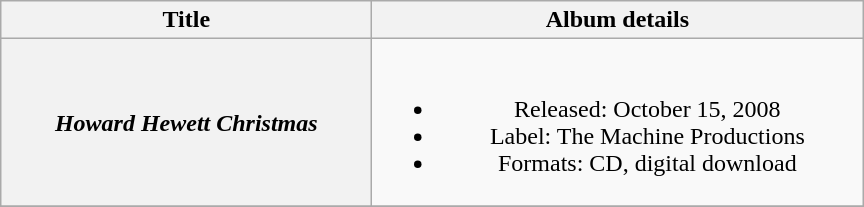<table class="wikitable plainrowheaders" style="text-align:center;" border="1">
<tr>
<th scope="col" rowspan="1" style="width:15em;">Title</th>
<th scope="col" rowspan="1" style="width:20em;">Album details</th>
</tr>
<tr>
<th scope="row"><em>Howard Hewett Christmas</em></th>
<td><br><ul><li>Released: October 15, 2008</li><li>Label: The Machine Productions</li><li>Formats: CD, digital download</li></ul></td>
</tr>
<tr>
</tr>
</table>
